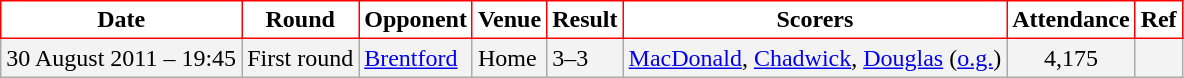<table class="wikitable"′>
<tr>
<th style="background:#FFFFFF; color:black; border:1px solid red;">Date</th>
<th style="background:#FFFFFF; color:black; border:1px solid red;">Round</th>
<th style="background:#FFFFFF; color:black; border:1px solid red;">Opponent</th>
<th style="background:#FFFFFF; color:black; border:1px solid red;">Venue</th>
<th style="background:#FFFFFF; color:black; border:1px solid red;">Result</th>
<th style="background:#FFFFFF; color:black; border:1px solid red;">Scorers</th>
<th style="background:#FFFFFF; color:black; border:1px solid red;">Attendance</th>
<th style="background:#FFFFFF; color:black; border:1px solid red;">Ref</th>
</tr>
<tr bgcolor = "#f3f3f3">
<td>30 August 2011 – 19:45</td>
<td align="center">First round</td>
<td><a href='#'>Brentford</a></td>
<td>Home</td>
<td>3–3</td>
<td><a href='#'>MacDonald</a>, <a href='#'>Chadwick</a>, <a href='#'>Douglas</a> (<a href='#'>o.g.</a>)</td>
<td align="center">4,175</td>
<td></td>
</tr>
</table>
